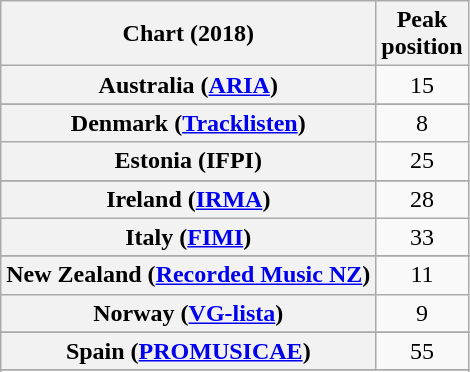<table class="wikitable sortable plainrowheaders" style="text-align:center">
<tr>
<th scope="col">Chart (2018)</th>
<th scope="col">Peak<br> position</th>
</tr>
<tr>
<th scope="row">Australia (<a href='#'>ARIA</a>)</th>
<td>15</td>
</tr>
<tr>
</tr>
<tr>
</tr>
<tr>
</tr>
<tr>
<th scope="row">Denmark (<a href='#'>Tracklisten</a>)</th>
<td>8</td>
</tr>
<tr>
<th scope="row">Estonia (IFPI)</th>
<td>25</td>
</tr>
<tr>
</tr>
<tr>
</tr>
<tr>
</tr>
<tr>
</tr>
<tr>
<th scope="row">Ireland (<a href='#'>IRMA</a>)</th>
<td>28</td>
</tr>
<tr>
<th scope="row">Italy (<a href='#'>FIMI</a>)</th>
<td>33</td>
</tr>
<tr>
</tr>
<tr>
<th scope="row">New Zealand (<a href='#'>Recorded Music NZ</a>)</th>
<td>11</td>
</tr>
<tr>
<th scope="row">Norway (<a href='#'>VG-lista</a>)</th>
<td>9</td>
</tr>
<tr>
</tr>
<tr>
</tr>
<tr>
</tr>
<tr>
<th scope="row">Spain (<a href='#'>PROMUSICAE</a>)</th>
<td>55</td>
</tr>
<tr>
</tr>
<tr>
</tr>
<tr>
</tr>
<tr>
</tr>
<tr>
</tr>
<tr>
</tr>
</table>
